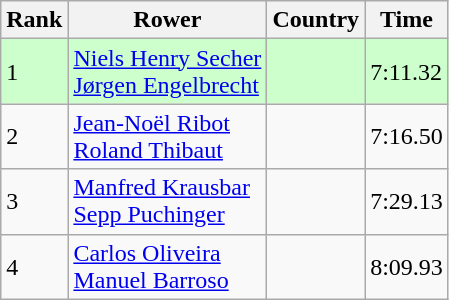<table class="wikitable sortable" style="text-align:middle">
<tr>
<th>Rank</th>
<th>Rower</th>
<th>Country</th>
<th>Time</th>
</tr>
<tr bgcolor=ccffcc>
<td>1</td>
<td><a href='#'>Niels Henry Secher</a><br><a href='#'>Jørgen Engelbrecht</a></td>
<td></td>
<td>7:11.32</td>
</tr>
<tr>
<td>2</td>
<td><a href='#'>Jean-Noël Ribot</a><br><a href='#'>Roland Thibaut</a></td>
<td></td>
<td>7:16.50</td>
</tr>
<tr>
<td>3</td>
<td><a href='#'>Manfred Krausbar</a><br><a href='#'>Sepp Puchinger</a></td>
<td></td>
<td>7:29.13</td>
</tr>
<tr>
<td>4</td>
<td><a href='#'>Carlos Oliveira</a><br><a href='#'>Manuel Barroso</a></td>
<td></td>
<td>8:09.93</td>
</tr>
</table>
